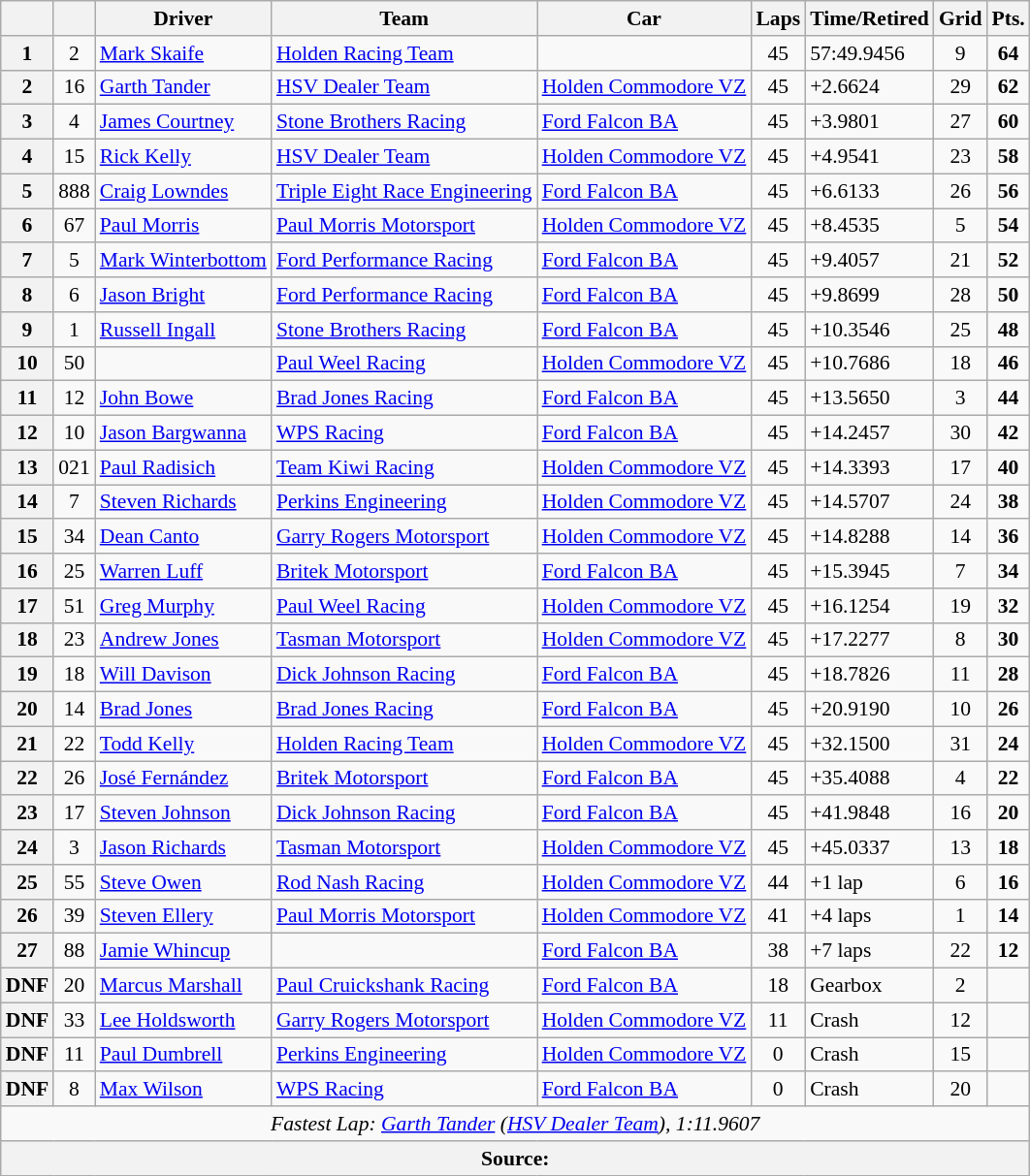<table class="wikitable" style="font-size: 90%">
<tr>
<th></th>
<th></th>
<th>Driver</th>
<th>Team</th>
<th>Car</th>
<th>Laps</th>
<th>Time/Retired</th>
<th>Grid</th>
<th>Pts.</th>
</tr>
<tr>
<th>1</th>
<td align="center">2</td>
<td> <a href='#'>Mark Skaife</a></td>
<td><a href='#'>Holden Racing Team</a></td>
<td></td>
<td align="center">45</td>
<td>57:49.9456</td>
<td align="center">9</td>
<td align="center"><strong>64</strong></td>
</tr>
<tr>
<th>2</th>
<td align="center">16</td>
<td> <a href='#'>Garth Tander</a></td>
<td><a href='#'>HSV Dealer Team</a></td>
<td><a href='#'>Holden Commodore VZ</a></td>
<td align="center">45</td>
<td>+2.6624</td>
<td align="center">29</td>
<td align="center"><strong>62</strong></td>
</tr>
<tr>
<th>3</th>
<td align="center">4</td>
<td> <a href='#'>James Courtney</a></td>
<td><a href='#'>Stone Brothers Racing</a></td>
<td><a href='#'>Ford Falcon BA</a></td>
<td align="center">45</td>
<td>+3.9801</td>
<td align="center">27</td>
<td align="center"><strong>60</strong></td>
</tr>
<tr>
<th>4</th>
<td align="center">15</td>
<td> <a href='#'>Rick Kelly</a></td>
<td><a href='#'>HSV Dealer Team</a></td>
<td><a href='#'>Holden Commodore VZ</a></td>
<td align="center">45</td>
<td>+4.9541</td>
<td align="center">23</td>
<td align="center"><strong>58</strong></td>
</tr>
<tr>
<th>5</th>
<td align="center">888</td>
<td> <a href='#'>Craig Lowndes</a></td>
<td><a href='#'>Triple Eight Race Engineering</a></td>
<td><a href='#'>Ford Falcon BA</a></td>
<td align="center">45</td>
<td>+6.6133</td>
<td align="center">26</td>
<td align="center"><strong>56</strong></td>
</tr>
<tr>
<th>6</th>
<td align="center">67</td>
<td> <a href='#'>Paul Morris</a></td>
<td><a href='#'>Paul Morris Motorsport</a></td>
<td><a href='#'>Holden Commodore VZ</a></td>
<td align="center">45</td>
<td>+8.4535</td>
<td align="center">5</td>
<td align="center"><strong>54</strong></td>
</tr>
<tr>
<th>7</th>
<td align="center">5</td>
<td> <a href='#'>Mark Winterbottom</a></td>
<td><a href='#'>Ford Performance Racing</a></td>
<td><a href='#'>Ford Falcon BA</a></td>
<td align="center">45</td>
<td>+9.4057</td>
<td align="center">21</td>
<td align="center"><strong>52</strong></td>
</tr>
<tr>
<th>8</th>
<td align="center">6</td>
<td> <a href='#'>Jason Bright</a></td>
<td><a href='#'>Ford Performance Racing</a></td>
<td><a href='#'>Ford Falcon BA</a></td>
<td align="center">45</td>
<td>+9.8699</td>
<td align="center">28</td>
<td align="center"><strong>50</strong></td>
</tr>
<tr>
<th>9</th>
<td align="center">1</td>
<td> <a href='#'>Russell Ingall</a></td>
<td><a href='#'>Stone Brothers Racing</a></td>
<td><a href='#'>Ford Falcon BA</a></td>
<td align="center">45</td>
<td>+10.3546</td>
<td align="center">25</td>
<td align="center"><strong>48</strong></td>
</tr>
<tr>
<th>10</th>
<td align="center">50</td>
<td></td>
<td><a href='#'>Paul Weel Racing</a></td>
<td><a href='#'>Holden Commodore VZ</a></td>
<td align="center">45</td>
<td>+10.7686</td>
<td align="center">18</td>
<td align="center"><strong>46</strong></td>
</tr>
<tr>
<th>11</th>
<td align="center">12</td>
<td> <a href='#'>John Bowe</a></td>
<td><a href='#'>Brad Jones Racing</a></td>
<td><a href='#'>Ford Falcon BA</a></td>
<td align="center">45</td>
<td>+13.5650</td>
<td align="center">3</td>
<td align="center"><strong>44</strong></td>
</tr>
<tr>
<th>12</th>
<td align="center">10</td>
<td> <a href='#'>Jason Bargwanna</a></td>
<td><a href='#'>WPS Racing</a></td>
<td><a href='#'>Ford Falcon BA</a></td>
<td align="center">45</td>
<td>+14.2457</td>
<td align="center">30</td>
<td align="center"><strong>42</strong></td>
</tr>
<tr>
<th>13</th>
<td align="center">021</td>
<td> <a href='#'>Paul Radisich</a></td>
<td><a href='#'>Team Kiwi Racing</a></td>
<td><a href='#'>Holden Commodore VZ</a></td>
<td align="center">45</td>
<td>+14.3393</td>
<td align="center">17</td>
<td align="center"><strong>40</strong></td>
</tr>
<tr>
<th>14</th>
<td align="center">7</td>
<td> <a href='#'>Steven Richards</a></td>
<td><a href='#'>Perkins Engineering</a></td>
<td><a href='#'>Holden Commodore VZ</a></td>
<td align="center">45</td>
<td>+14.5707</td>
<td align="center">24</td>
<td align="center"><strong>38</strong></td>
</tr>
<tr>
<th>15</th>
<td align="center">34</td>
<td> <a href='#'>Dean Canto</a></td>
<td><a href='#'>Garry Rogers Motorsport</a></td>
<td><a href='#'>Holden Commodore VZ</a></td>
<td align="center">45</td>
<td>+14.8288</td>
<td align="center">14</td>
<td align="center"><strong>36</strong></td>
</tr>
<tr>
<th>16</th>
<td align="center">25</td>
<td> <a href='#'>Warren Luff</a></td>
<td><a href='#'>Britek Motorsport</a></td>
<td><a href='#'>Ford Falcon BA</a></td>
<td align="center">45</td>
<td>+15.3945</td>
<td align="center">7</td>
<td align="center"><strong>34</strong></td>
</tr>
<tr>
<th>17</th>
<td align="center">51</td>
<td> <a href='#'>Greg Murphy</a></td>
<td><a href='#'>Paul Weel Racing</a></td>
<td><a href='#'>Holden Commodore VZ</a></td>
<td align="center">45</td>
<td>+16.1254</td>
<td align="center">19</td>
<td align="center"><strong>32</strong></td>
</tr>
<tr>
<th>18</th>
<td align="center">23</td>
<td> <a href='#'>Andrew Jones</a></td>
<td><a href='#'>Tasman Motorsport</a></td>
<td><a href='#'>Holden Commodore VZ</a></td>
<td align="center">45</td>
<td>+17.2277</td>
<td align="center">8</td>
<td align="center"><strong>30</strong></td>
</tr>
<tr>
<th>19</th>
<td align="center">18</td>
<td> <a href='#'>Will Davison</a></td>
<td><a href='#'>Dick Johnson Racing</a></td>
<td><a href='#'>Ford Falcon BA</a></td>
<td align="center">45</td>
<td>+18.7826</td>
<td align="center">11</td>
<td align="center"><strong>28</strong></td>
</tr>
<tr>
<th>20</th>
<td align="center">14</td>
<td> <a href='#'>Brad Jones</a></td>
<td><a href='#'>Brad Jones Racing</a></td>
<td><a href='#'>Ford Falcon BA</a></td>
<td align="center">45</td>
<td>+20.9190</td>
<td align="center">10</td>
<td align="center"><strong>26</strong></td>
</tr>
<tr>
<th>21</th>
<td align="center">22</td>
<td> <a href='#'>Todd Kelly</a></td>
<td><a href='#'>Holden Racing Team</a></td>
<td><a href='#'>Holden Commodore VZ</a></td>
<td align="center">45</td>
<td>+32.1500</td>
<td align="center">31</td>
<td align="center"><strong>24</strong></td>
</tr>
<tr>
<th>22</th>
<td align="center">26</td>
<td> <a href='#'>José Fernández</a></td>
<td><a href='#'>Britek Motorsport</a></td>
<td><a href='#'>Ford Falcon BA</a></td>
<td align="center">45</td>
<td>+35.4088</td>
<td align="center">4</td>
<td align="center"><strong>22</strong></td>
</tr>
<tr>
<th>23</th>
<td align="center">17</td>
<td> <a href='#'>Steven Johnson</a></td>
<td><a href='#'>Dick Johnson Racing</a></td>
<td><a href='#'>Ford Falcon BA</a></td>
<td align="center">45</td>
<td>+41.9848</td>
<td align="center">16</td>
<td align="center"><strong>20</strong></td>
</tr>
<tr>
<th>24</th>
<td align="center">3</td>
<td> <a href='#'>Jason Richards</a></td>
<td><a href='#'>Tasman Motorsport</a></td>
<td><a href='#'>Holden Commodore VZ</a></td>
<td align="center">45</td>
<td>+45.0337</td>
<td align="center">13</td>
<td align="center"><strong>18</strong></td>
</tr>
<tr>
<th>25</th>
<td align="center">55</td>
<td> <a href='#'>Steve Owen</a></td>
<td><a href='#'>Rod Nash Racing</a></td>
<td><a href='#'>Holden Commodore VZ</a></td>
<td align="center">44</td>
<td>+1 lap</td>
<td align="center">6</td>
<td align="center"><strong>16</strong></td>
</tr>
<tr>
<th>26</th>
<td align="center">39</td>
<td> <a href='#'>Steven Ellery</a></td>
<td><a href='#'>Paul Morris Motorsport</a></td>
<td><a href='#'>Holden Commodore VZ</a></td>
<td align="center">41</td>
<td>+4 laps</td>
<td align="center">1</td>
<td align="center"><strong>14</strong></td>
</tr>
<tr>
<th>27</th>
<td align="center">88</td>
<td> <a href='#'>Jamie Whincup</a></td>
<td></td>
<td><a href='#'>Ford Falcon BA</a></td>
<td align="center">38</td>
<td>+7 laps</td>
<td align="center">22</td>
<td align="center"><strong>12</strong></td>
</tr>
<tr>
<th>DNF</th>
<td align="center">20</td>
<td> <a href='#'>Marcus Marshall</a></td>
<td><a href='#'>Paul Cruickshank Racing</a></td>
<td><a href='#'>Ford Falcon BA</a></td>
<td align="center">18</td>
<td>Gearbox</td>
<td align="center">2</td>
<td align="center"></td>
</tr>
<tr>
<th>DNF</th>
<td align="center">33</td>
<td> <a href='#'>Lee Holdsworth</a></td>
<td><a href='#'>Garry Rogers Motorsport</a></td>
<td><a href='#'>Holden Commodore VZ</a></td>
<td align="center">11</td>
<td>Crash</td>
<td align="center">12</td>
<td align="center"></td>
</tr>
<tr>
<th>DNF</th>
<td align="center">11</td>
<td> <a href='#'>Paul Dumbrell</a></td>
<td><a href='#'>Perkins Engineering</a></td>
<td><a href='#'>Holden Commodore VZ</a></td>
<td align="center">0</td>
<td>Crash</td>
<td align="center">15</td>
<td align="center"></td>
</tr>
<tr>
<th>DNF</th>
<td align="center">8</td>
<td> <a href='#'>Max Wilson</a></td>
<td><a href='#'>WPS Racing</a></td>
<td><a href='#'>Ford Falcon BA</a></td>
<td align="center">0</td>
<td>Crash</td>
<td align="center">20</td>
<td align="center"></td>
</tr>
<tr>
<td colspan="9" align="center"><em>Fastest Lap: <a href='#'>Garth Tander</a> (<a href='#'>HSV Dealer Team</a>), 1:11.9607</em></td>
</tr>
<tr>
<th colspan="9">Source:</th>
</tr>
</table>
